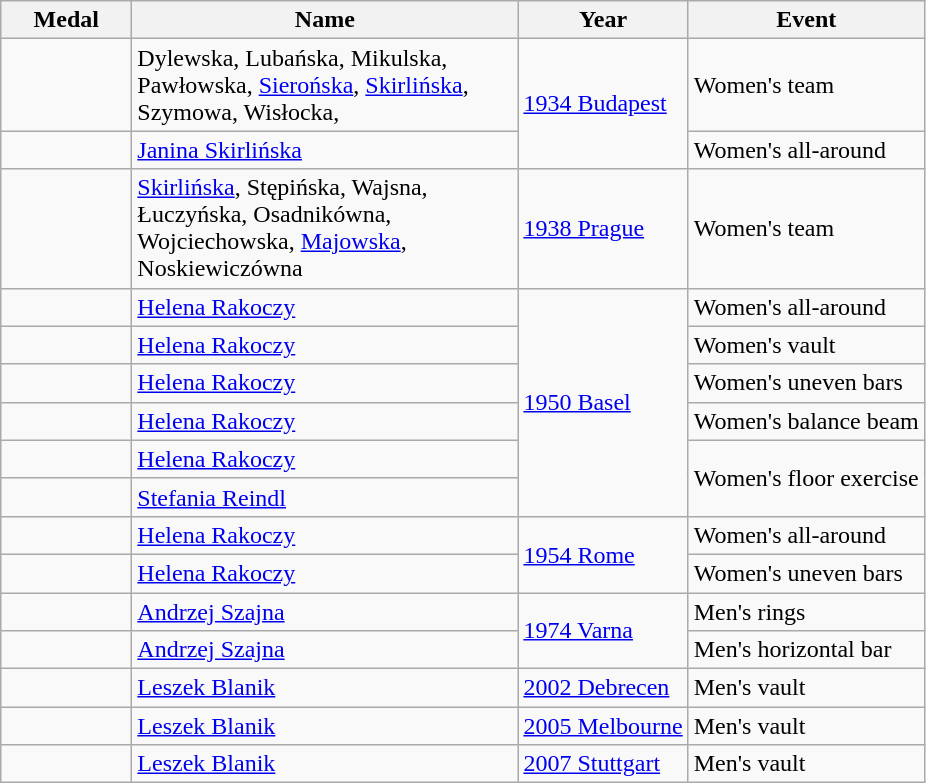<table class="wikitable sortable">
<tr>
<th style="width:5em;">Medal</th>
<th width=250>Name</th>
<th>Year</th>
<th>Event</th>
</tr>
<tr>
<td></td>
<td>Dylewska, Lubańska, Mikulska, Pawłowska, <a href='#'>Sierońska</a>, <a href='#'>Skirlińska</a>, Szymowa, Wisłocka,</td>
<td rowspan="2"> <a href='#'>1934 Budapest</a></td>
<td>Women's team</td>
</tr>
<tr>
<td></td>
<td><a href='#'>Janina Skirlińska</a></td>
<td>Women's all-around</td>
</tr>
<tr>
<td></td>
<td><a href='#'>Skirlińska</a>, Stępińska, Wajsna, Łuczyńska, Osadnikówna, Wojciechowska, <a href='#'>Majowska</a>, Noskiewiczówna</td>
<td> <a href='#'>1938 Prague</a></td>
<td>Women's team</td>
</tr>
<tr>
<td></td>
<td><a href='#'>Helena Rakoczy</a></td>
<td rowspan="6"> <a href='#'>1950 Basel</a></td>
<td>Women's all-around</td>
</tr>
<tr>
<td></td>
<td><a href='#'>Helena Rakoczy</a></td>
<td>Women's vault</td>
</tr>
<tr>
<td></td>
<td><a href='#'>Helena Rakoczy</a></td>
<td>Women's uneven bars</td>
</tr>
<tr>
<td></td>
<td><a href='#'>Helena Rakoczy</a></td>
<td>Women's balance beam</td>
</tr>
<tr>
<td></td>
<td><a href='#'>Helena Rakoczy</a></td>
<td rowspan="2">Women's floor exercise</td>
</tr>
<tr>
<td></td>
<td><a href='#'>Stefania Reindl</a></td>
</tr>
<tr>
<td></td>
<td><a href='#'>Helena Rakoczy</a></td>
<td rowspan="2"> <a href='#'>1954 Rome</a></td>
<td>Women's all-around</td>
</tr>
<tr>
<td></td>
<td><a href='#'>Helena Rakoczy</a></td>
<td>Women's uneven bars</td>
</tr>
<tr>
<td></td>
<td><a href='#'>Andrzej Szajna</a></td>
<td rowspan="2"> <a href='#'>1974 Varna</a></td>
<td>Men's rings</td>
</tr>
<tr>
<td></td>
<td><a href='#'>Andrzej Szajna</a></td>
<td>Men's horizontal bar</td>
</tr>
<tr>
<td></td>
<td><a href='#'>Leszek Blanik</a></td>
<td> <a href='#'>2002 Debrecen</a></td>
<td>Men's vault</td>
</tr>
<tr>
<td></td>
<td><a href='#'>Leszek Blanik</a></td>
<td> <a href='#'>2005 Melbourne</a></td>
<td>Men's vault</td>
</tr>
<tr>
<td></td>
<td><a href='#'>Leszek Blanik</a></td>
<td> <a href='#'>2007 Stuttgart</a></td>
<td>Men's vault</td>
</tr>
</table>
